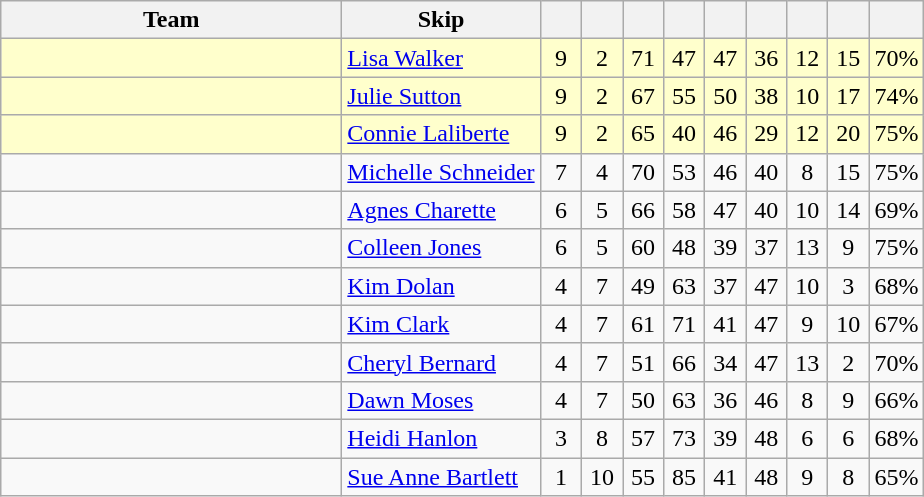<table class="wikitable" style="text-align: center;">
<tr>
<th bgcolor="#efefef" width="220">Team</th>
<th bgcolor="#efefef" width="125">Skip</th>
<th width=20></th>
<th width=20></th>
<th width=20></th>
<th width=20></th>
<th width=20></th>
<th width=20></th>
<th width=20></th>
<th width=20></th>
<th width=20></th>
</tr>
<tr bgcolor="#ffc">
<td style="text-align: left;"></td>
<td style="text-align: left;"><a href='#'>Lisa Walker</a></td>
<td>9</td>
<td>2</td>
<td>71</td>
<td>47</td>
<td>47</td>
<td>36</td>
<td>12</td>
<td>15</td>
<td>70%</td>
</tr>
<tr bgcolor="#ffc">
<td style="text-align: left;"></td>
<td style="text-align: left;"><a href='#'>Julie Sutton</a></td>
<td>9</td>
<td>2</td>
<td>67</td>
<td>55</td>
<td>50</td>
<td>38</td>
<td>10</td>
<td>17</td>
<td>74%</td>
</tr>
<tr bgcolor="#ffc">
<td style="text-align: left;"></td>
<td style="text-align: left;"><a href='#'>Connie Laliberte</a></td>
<td>9</td>
<td>2</td>
<td>65</td>
<td>40</td>
<td>46</td>
<td>29</td>
<td>12</td>
<td>20</td>
<td>75%</td>
</tr>
<tr>
<td style="text-align: left;"></td>
<td style="text-align: left;"><a href='#'>Michelle Schneider</a></td>
<td>7</td>
<td>4</td>
<td>70</td>
<td>53</td>
<td>46</td>
<td>40</td>
<td>8</td>
<td>15</td>
<td>75%</td>
</tr>
<tr>
<td style="text-align: left;"></td>
<td style="text-align: left;"><a href='#'>Agnes Charette</a></td>
<td>6</td>
<td>5</td>
<td>66</td>
<td>58</td>
<td>47</td>
<td>40</td>
<td>10</td>
<td>14</td>
<td>69%</td>
</tr>
<tr>
<td style="text-align: left;"></td>
<td style="text-align: left;"><a href='#'>Colleen Jones</a></td>
<td>6</td>
<td>5</td>
<td>60</td>
<td>48</td>
<td>39</td>
<td>37</td>
<td>13</td>
<td>9</td>
<td>75%</td>
</tr>
<tr>
<td style="text-align: left;"></td>
<td style="text-align: left;"><a href='#'>Kim Dolan</a></td>
<td>4</td>
<td>7</td>
<td>49</td>
<td>63</td>
<td>37</td>
<td>47</td>
<td>10</td>
<td>3</td>
<td>68%</td>
</tr>
<tr>
<td style="text-align: left;"></td>
<td style="text-align: left;"><a href='#'>Kim Clark</a></td>
<td>4</td>
<td>7</td>
<td>61</td>
<td>71</td>
<td>41</td>
<td>47</td>
<td>9</td>
<td>10</td>
<td>67%</td>
</tr>
<tr>
<td style="text-align: left;"></td>
<td style="text-align: left;"><a href='#'>Cheryl Bernard</a></td>
<td>4</td>
<td>7</td>
<td>51</td>
<td>66</td>
<td>34</td>
<td>47</td>
<td>13</td>
<td>2</td>
<td>70%</td>
</tr>
<tr>
<td style="text-align: left;"></td>
<td style="text-align: left;"><a href='#'>Dawn Moses</a></td>
<td>4</td>
<td>7</td>
<td>50</td>
<td>63</td>
<td>36</td>
<td>46</td>
<td>8</td>
<td>9</td>
<td>66%</td>
</tr>
<tr>
<td style="text-align: left;"></td>
<td style="text-align: left;"><a href='#'>Heidi Hanlon</a></td>
<td>3</td>
<td>8</td>
<td>57</td>
<td>73</td>
<td>39</td>
<td>48</td>
<td>6</td>
<td>6</td>
<td>68%</td>
</tr>
<tr>
<td style="text-align: left;"></td>
<td style="text-align: left;"><a href='#'>Sue Anne Bartlett</a></td>
<td>1</td>
<td>10</td>
<td>55</td>
<td>85</td>
<td>41</td>
<td>48</td>
<td>9</td>
<td>8</td>
<td>65%</td>
</tr>
</table>
